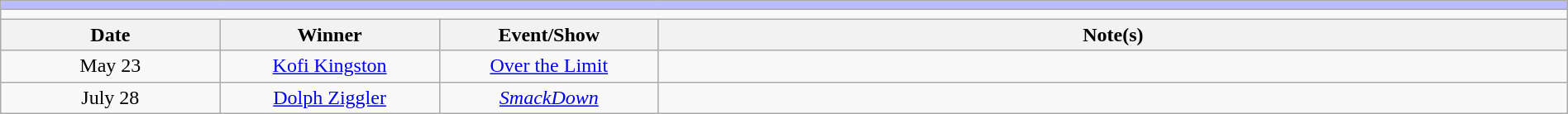<table class="wikitable" style="text-align:center; width:100%;">
<tr style="background:#BBF;">
<td colspan="5"></td>
</tr>
<tr>
<td colspan="5"><strong></strong></td>
</tr>
<tr>
<th width=14%>Date</th>
<th width=14%>Winner</th>
<th width=14%>Event/Show</th>
<th width=58%>Note(s)</th>
</tr>
<tr>
<td>May 23</td>
<td><a href='#'>Kofi Kingston</a></td>
<td><a href='#'>Over the Limit</a></td>
<td></td>
</tr>
<tr>
<td>July 28<br></td>
<td><a href='#'>Dolph Ziggler</a></td>
<td><em><a href='#'>SmackDown</a></em></td>
<td></td>
</tr>
</table>
